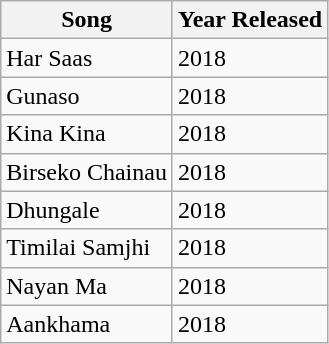<table class="wikitable">
<tr>
<th>Song</th>
<th>Year Released</th>
</tr>
<tr>
<td>Har Saas</td>
<td>2018</td>
</tr>
<tr>
<td>Gunaso</td>
<td>2018</td>
</tr>
<tr>
<td>Kina Kina</td>
<td>2018</td>
</tr>
<tr>
<td>Birseko Chainau</td>
<td>2018</td>
</tr>
<tr>
<td>Dhungale</td>
<td>2018</td>
</tr>
<tr>
<td>Timilai Samjhi</td>
<td>2018</td>
</tr>
<tr>
<td>Nayan Ma</td>
<td>2018</td>
</tr>
<tr>
<td>Aankhama</td>
<td>2018</td>
</tr>
</table>
